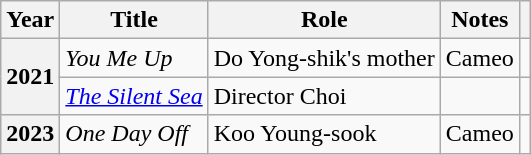<table class="wikitable sortable plainrowheaders">
<tr>
<th scope="col">Year</th>
<th scope="col">Title</th>
<th scope="col">Role</th>
<th scope="col" class="unsortable">Notes</th>
<th scope="col" class="unsortable"></th>
</tr>
<tr>
<th scope="row" rowspan=2>2021</th>
<td><em>You Me Up</em></td>
<td>Do Yong-shik's mother</td>
<td>Cameo</td>
<td></td>
</tr>
<tr>
<td><em><a href='#'>The Silent Sea</a></em></td>
<td>Director Choi</td>
<td></td>
<td></td>
</tr>
<tr>
<th scope="row">2023</th>
<td><em>One Day Off</em></td>
<td>Koo Young-sook</td>
<td>Cameo</td>
<td></td>
</tr>
</table>
